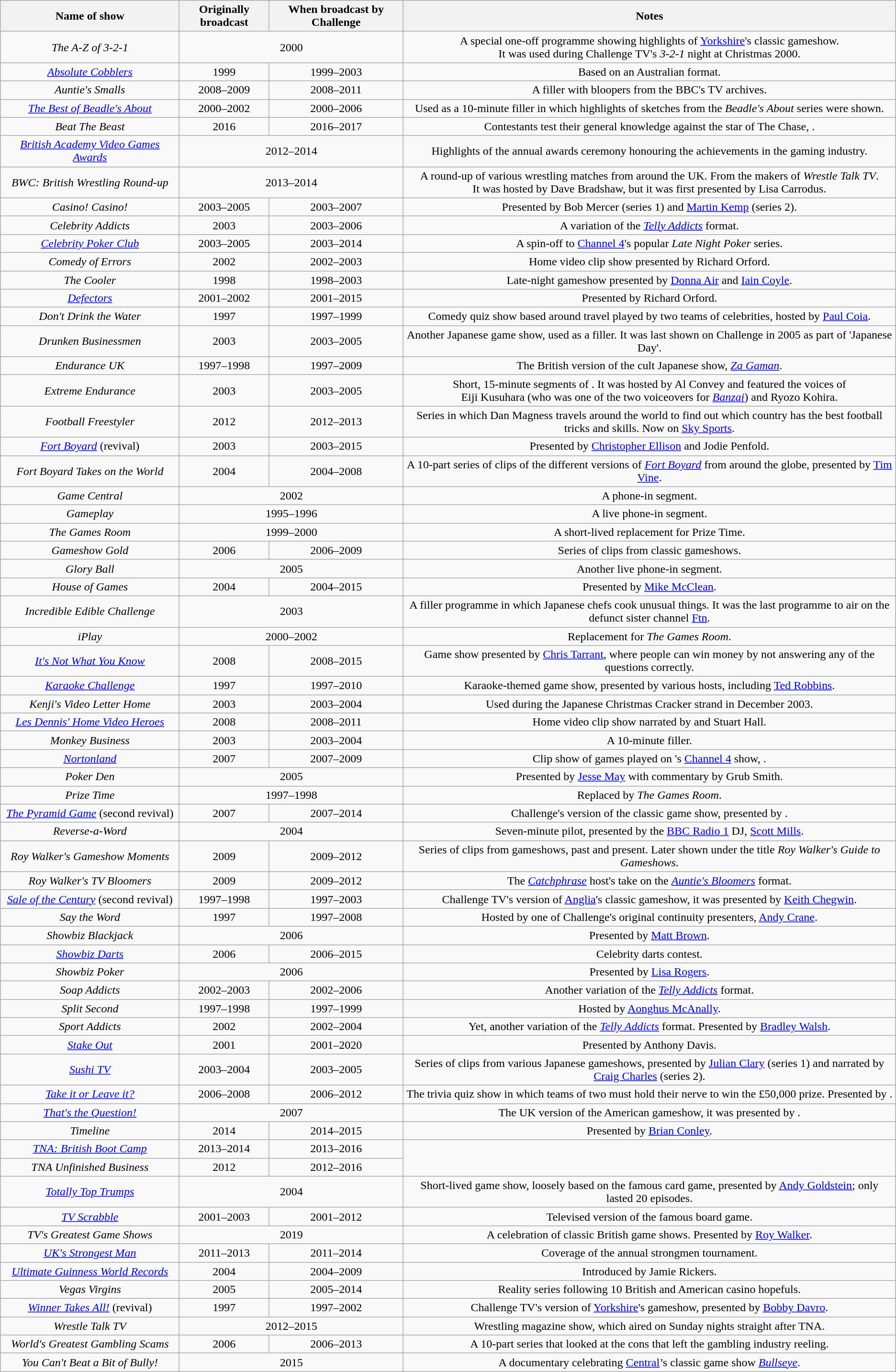<table class="wikitable sortable sticky-header" style="font-size:100%; text-align:center">
<tr>
<th style="width:20%;">Name of show</th>
<th style="width:10%;">Originally broadcast</th>
<th style="width:15%;">When broadcast by Challenge</th>
<th style="width:65%;">Notes</th>
</tr>
<tr>
<td><em>The A-Z of 3-2-1</em></td>
<td colspan="2">2000</td>
<td>A special one-off programme showing highlights of <a href='#'>Yorkshire</a>'s classic gameshow.<br>It was used during Challenge TV's <em>3-2-1</em> night at Christmas 2000.</td>
</tr>
<tr>
<td><em><a href='#'>Absolute Cobblers</a></em></td>
<td>1999</td>
<td>1999–2003</td>
<td>Based on an Australian format.</td>
</tr>
<tr>
<td><em>Auntie's Smalls</em></td>
<td>2008–2009</td>
<td>2008–2011</td>
<td>A filler with bloopers from the BBC's TV archives.</td>
</tr>
<tr>
<td><em><a href='#'>The Best of Beadle's About</a></em></td>
<td>2000–2002</td>
<td>2000–2006</td>
<td>Used as a 10-minute filler in which highlights of sketches from the <em>Beadle's About</em> series were shown.</td>
</tr>
<tr>
<td><em>Beat The Beast</em></td>
<td>2016</td>
<td>2016–2017</td>
<td>Contestants test their general knowledge against the star of The Chase, .</td>
</tr>
<tr>
<td><em><a href='#'>British Academy Video Games Awards</a></em></td>
<td colspan="2">2012–2014</td>
<td>Highlights of the annual awards ceremony honouring the achievements in the gaming industry.</td>
</tr>
<tr>
<td><em>BWC: British Wrestling Round-up</em></td>
<td colspan="2">2013–2014</td>
<td>A round-up of various wrestling matches from around the UK. From the makers of <em>Wrestle Talk TV</em>.<br>It was hosted by Dave Bradshaw, but it was first presented by Lisa Carrodus.</td>
</tr>
<tr>
<td><em>Casino! Casino!</em></td>
<td>2003–2005</td>
<td>2003–2007</td>
<td>Presented by Bob Mercer (series 1) and <a href='#'>Martin Kemp</a> (series 2).</td>
</tr>
<tr>
<td><em>Celebrity Addicts</em></td>
<td>2003</td>
<td>2003–2006</td>
<td>A variation of the <em><a href='#'>Telly Addicts</a></em> format.</td>
</tr>
<tr>
<td><em><a href='#'>Celebrity Poker Club</a></em></td>
<td>2003–2005</td>
<td>2003–2014</td>
<td>A spin-off to <a href='#'>Channel 4</a>'s popular <em>Late Night Poker</em> series.</td>
</tr>
<tr>
<td><em>Comedy of Errors</em></td>
<td>2002</td>
<td>2002–2003</td>
<td>Home video clip show presented by Richard Orford.</td>
</tr>
<tr>
<td><em>The Cooler</em></td>
<td>1998</td>
<td>1998–2003</td>
<td>Late-night gameshow presented by <a href='#'>Donna Air</a> and <a href='#'>Iain Coyle</a>.</td>
</tr>
<tr>
<td><em><a href='#'>Defectors</a></em></td>
<td>2001–2002</td>
<td>2001–2015</td>
<td>Presented by Richard Orford.</td>
</tr>
<tr>
<td><em>Don't Drink the Water</em></td>
<td>1997</td>
<td>1997–1999</td>
<td>Comedy quiz show based around travel played by two teams of celebrities, hosted by <a href='#'>Paul Coia</a>.</td>
</tr>
<tr>
<td><em>Drunken Businessmen</em></td>
<td>2003</td>
<td>2003–2005</td>
<td>Another Japanese game show, used as a filler. It was last shown on Challenge in 2005 as part of 'Japanese Day'.</td>
</tr>
<tr>
<td><em>Endurance UK</em></td>
<td>1997–1998</td>
<td>1997–2009</td>
<td>The British version of the cult Japanese show, <em><a href='#'>Za Gaman</a></em>.</td>
</tr>
<tr>
<td><em>Extreme Endurance</em></td>
<td>2003</td>
<td>2003–2005</td>
<td>Short, 15-minute segments of . It was hosted by Al Convey and featured the voices of<br>Eiji Kusuhara (who was one of the two voiceovers for <em><a href='#'>Banzai</a></em>) and Ryozo Kohira.</td>
</tr>
<tr>
<td><em>Football Freestyler</em></td>
<td>2012</td>
<td>2012–2013</td>
<td>Series in which Dan Magness travels around the world to find out which country has the best football tricks and skills. Now on <a href='#'>Sky Sports</a>.</td>
</tr>
<tr>
<td><em><a href='#'>Fort Boyard</a></em> (revival)</td>
<td>2003</td>
<td>2003–2015</td>
<td>Presented by <a href='#'>Christopher Ellison</a> and Jodie Penfold.</td>
</tr>
<tr>
<td><em>Fort Boyard Takes on the World</em></td>
<td>2004</td>
<td>2004–2008</td>
<td>A 10-part series of clips of the different versions of <em><a href='#'>Fort Boyard</a></em> from around the globe, presented by <a href='#'>Tim Vine</a>.</td>
</tr>
<tr>
<td><em>Game Central</em></td>
<td colspan="2">2002</td>
<td>A phone-in segment.</td>
</tr>
<tr>
<td><em>Gameplay</em></td>
<td colspan="2">1995–1996</td>
<td>A live phone-in segment.</td>
</tr>
<tr>
<td><em>The Games Room</em></td>
<td colspan="2">1999–2000</td>
<td>A short-lived replacement for Prize Time.</td>
</tr>
<tr>
<td><em>Gameshow Gold</em></td>
<td>2006</td>
<td>2006–2009</td>
<td>Series of clips from classic gameshows.</td>
</tr>
<tr>
<td><em>Glory Ball</em></td>
<td colspan="2">2005</td>
<td>Another live phone-in segment.</td>
</tr>
<tr>
<td><em>House of Games</em></td>
<td>2004</td>
<td>2004–2015</td>
<td>Presented by <a href='#'>Mike McClean</a>.</td>
</tr>
<tr>
<td><em>Incredible Edible Challenge</em></td>
<td colspan="2">2003</td>
<td>A filler programme in which Japanese chefs cook unusual things. It was the last programme to air on the defunct sister channel <a href='#'>Ftn</a>.</td>
</tr>
<tr>
<td><em>iPlay</em></td>
<td colspan="2">2000–2002</td>
<td>Replacement for <em>The Games Room</em>.</td>
</tr>
<tr>
<td><em><a href='#'>It's Not What You Know</a></em></td>
<td>2008</td>
<td>2008–2015</td>
<td>Game show presented by <a href='#'>Chris Tarrant</a>, where people can win money by not answering any of the questions correctly.</td>
</tr>
<tr>
<td><em><a href='#'>Karaoke Challenge</a></em></td>
<td>1997</td>
<td>1997–2010</td>
<td>Karaoke-themed game show, presented by various hosts, including <a href='#'>Ted Robbins</a>.</td>
</tr>
<tr>
<td><em>Kenji's Video Letter Home</em></td>
<td>2003</td>
<td>2003–2004</td>
<td>Used during the Japanese Christmas Cracker strand in December 2003.</td>
</tr>
<tr>
<td><em><a href='#'>Les Dennis' Home Video Heroes</a></em></td>
<td>2008</td>
<td>2008–2011</td>
<td>Home video clip show narrated by  and Stuart Hall.</td>
</tr>
<tr>
<td><em>Monkey Business</em></td>
<td>2003</td>
<td>2003–2004</td>
<td>A 10-minute filler.</td>
</tr>
<tr>
<td><em><a href='#'>Nortonland</a></em></td>
<td>2007</td>
<td>2007–2009</td>
<td>Clip show of games played on 's <a href='#'>Channel 4</a> show, .</td>
</tr>
<tr>
<td><em>Poker Den</em></td>
<td colspan="2">2005</td>
<td>Presented by <a href='#'>Jesse May</a> with commentary by Grub Smith.</td>
</tr>
<tr>
<td><em>Prize Time</em></td>
<td colspan="2">1997–1998</td>
<td>Replaced by <em>The Games Room</em>.</td>
</tr>
<tr>
<td><em><a href='#'>The Pyramid Game</a></em> (second revival)</td>
<td>2007</td>
<td>2007–2014</td>
<td>Challenge's version of the classic  game show, presented by .</td>
</tr>
<tr>
<td><em>Reverse-a-Word</em></td>
<td colspan="2">2004</td>
<td>Seven-minute pilot, presented by the <a href='#'>BBC Radio 1</a> DJ, <a href='#'>Scott Mills</a>.</td>
</tr>
<tr>
<td><em>Roy Walker's Gameshow Moments</em></td>
<td>2009</td>
<td>2009–2012</td>
<td>Series of clips from gameshows, past and present. Later shown under the title <em>Roy Walker's Guide to Gameshows</em>.</td>
</tr>
<tr>
<td><em>Roy Walker's TV Bloomers</em></td>
<td>2009</td>
<td>2009–2012</td>
<td>The <em><a href='#'>Catchphrase</a></em> host's take on the <em><a href='#'>Auntie's Bloomers</a></em> format.</td>
</tr>
<tr>
<td><em><a href='#'>Sale of the Century</a></em> (second revival)</td>
<td>1997–1998</td>
<td>1997–2003</td>
<td>Challenge TV's version of <a href='#'>Anglia</a>'s classic gameshow, it was presented by <a href='#'>Keith Chegwin</a>.</td>
</tr>
<tr>
<td><em>Say the Word</em></td>
<td>1997</td>
<td>1997–2008</td>
<td>Hosted by one of Challenge's original continuity presenters, <a href='#'>Andy Crane</a>.</td>
</tr>
<tr>
<td><em>Showbiz Blackjack</em></td>
<td colspan="2">2006</td>
<td>Presented by <a href='#'>Matt Brown</a>.</td>
</tr>
<tr>
<td><em><a href='#'>Showbiz Darts</a></em></td>
<td>2006</td>
<td>2006–2015</td>
<td>Celebrity darts contest.</td>
</tr>
<tr>
<td><em>Showbiz Poker</em></td>
<td colspan="2">2006</td>
<td>Presented by <a href='#'>Lisa Rogers</a>.</td>
</tr>
<tr>
<td><em>Soap Addicts</em></td>
<td>2002–2003</td>
<td>2002–2006</td>
<td>Another variation of the <em><a href='#'>Telly Addicts</a></em> format.</td>
</tr>
<tr>
<td><em>Split Second</em></td>
<td>1997–1998</td>
<td>1997–1999</td>
<td>Hosted by <a href='#'>Aonghus McAnally</a>.</td>
</tr>
<tr>
<td><em>Sport Addicts</em></td>
<td>2002</td>
<td>2002–2004</td>
<td>Yet, another variation of the <em><a href='#'>Telly Addicts</a></em> format. Presented by <a href='#'>Bradley Walsh</a>.</td>
</tr>
<tr>
<td><em><a href='#'>Stake Out</a></em></td>
<td>2001</td>
<td>2001–2020</td>
<td>Presented by Anthony Davis.</td>
</tr>
<tr>
<td><em><a href='#'>Sushi TV</a></em></td>
<td>2003–2004</td>
<td>2003–2005</td>
<td>Series of clips from various Japanese gameshows, presented by <a href='#'>Julian Clary</a> (series 1) and narrated by <a href='#'>Craig Charles</a> (series 2).</td>
</tr>
<tr>
<td><em><a href='#'>Take it or Leave it?</a></em></td>
<td>2006–2008</td>
<td>2006–2012</td>
<td>The trivia quiz show in which teams of two must hold their nerve to win the £50,000 prize. Presented by .</td>
</tr>
<tr>
<td><em><a href='#'>That's the Question!</a></em></td>
<td colspan="2">2007</td>
<td>The UK version of the American gameshow, it was presented by .</td>
</tr>
<tr>
<td><em>Timeline</em></td>
<td>2014</td>
<td>2014–2015</td>
<td>Presented by <a href='#'>Brian Conley</a>.</td>
</tr>
<tr>
<td><em><a href='#'>TNA: British Boot Camp</a></em></td>
<td>2013–2014</td>
<td>2013–2016</td>
<td rowspan="2"></td>
</tr>
<tr>
<td><em>TNA Unfinished Business</em></td>
<td>2012</td>
<td>2012–2016</td>
</tr>
<tr>
<td><em><a href='#'>Totally Top Trumps</a></em></td>
<td colspan="2">2004</td>
<td>Short-lived game show, loosely based on the famous card game, presented by <a href='#'>Andy Goldstein</a>; only lasted 20 episodes.</td>
</tr>
<tr>
<td><em><a href='#'>TV Scrabble</a></em></td>
<td>2001–2003</td>
<td>2001–2012</td>
<td>Televised version of the famous board game.</td>
</tr>
<tr>
<td><em>TV's Greatest Game Shows</em></td>
<td colspan="2">2019</td>
<td>A celebration of classic British game shows. Presented by <a href='#'>Roy Walker</a>.</td>
</tr>
<tr>
<td><em><a href='#'>UK's Strongest Man</a></em></td>
<td>2011–2013</td>
<td>2011–2014</td>
<td>Coverage of the annual strongmen tournament.</td>
</tr>
<tr>
<td><em><a href='#'>Ultimate Guinness World Records</a></em></td>
<td>2004</td>
<td>2004–2009</td>
<td>Introduced by Jamie Rickers.</td>
</tr>
<tr>
<td><em>Vegas Virgins</em></td>
<td>2005</td>
<td>2005–2014</td>
<td>Reality series following 10 British and American casino hopefuls.</td>
</tr>
<tr>
<td><em><a href='#'>Winner Takes All!</a></em> (revival)</td>
<td>1997</td>
<td>1997–2002</td>
<td>Challenge TV's version of <a href='#'>Yorkshire</a>'s gameshow,  presented by <a href='#'>Bobby Davro</a>.</td>
</tr>
<tr>
<td><em>Wrestle Talk TV</em></td>
<td colspan="2">2012–2015</td>
<td>Wrestling magazine show, which aired on Sunday nights straight after TNA.</td>
</tr>
<tr>
<td><em>World's Greatest Gambling Scams</em></td>
<td>2006</td>
<td>2006–2013</td>
<td>A 10-part series that looked at the cons that left the gambling industry reeling.</td>
</tr>
<tr>
<td><em>You Can't Beat a Bit of Bully!</em></td>
<td colspan="2">2015</td>
<td>A documentary celebrating <a href='#'>Central</a>’s classic game show <em><a href='#'>Bullseye</a></em>.</td>
</tr>
</table>
